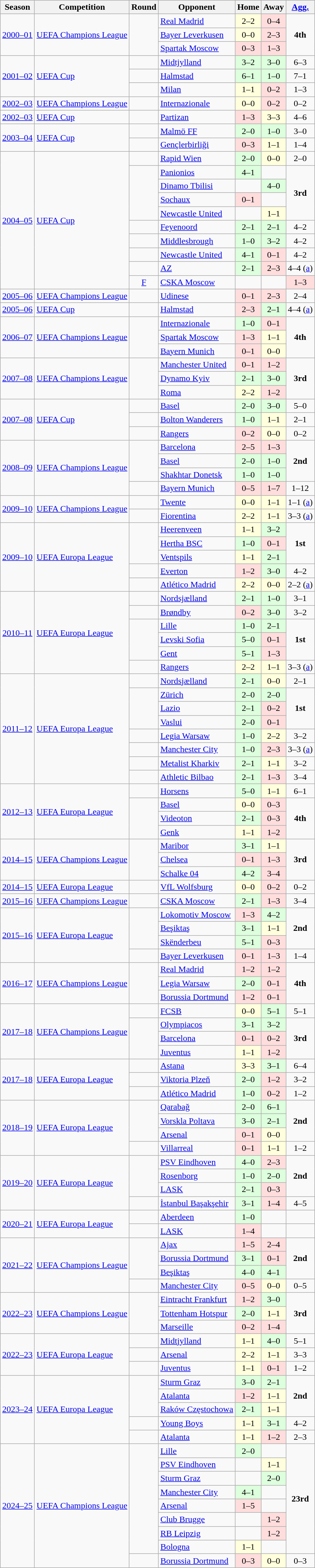<table class="wikitable collapsible collapsed" style="text-align: center;">
<tr>
<th>Season</th>
<th>Competition</th>
<th>Round</th>
<th>Opponent</th>
<th>Home</th>
<th>Away</th>
<th><a href='#'>Agg.</a></th>
</tr>
<tr>
<td rowspan=3><a href='#'>2000–01</a></td>
<td rowspan=3 align="left"><a href='#'>UEFA Champions League</a></td>
<td rowspan=3></td>
<td align="left"> <a href='#'>Real Madrid</a></td>
<td bgcolor="#ffffdd">2–2</td>
<td bgcolor="#ffdddd">0–4</td>
<td rowspan=3><strong>4th</strong></td>
</tr>
<tr>
<td align="left"> <a href='#'>Bayer Leverkusen</a></td>
<td bgcolor="#ffffdd">0–0</td>
<td bgcolor="#ffdddd">2–3</td>
</tr>
<tr>
<td align="left"> <a href='#'>Spartak Moscow</a></td>
<td bgcolor="#ffdddd">0–3</td>
<td bgcolor="#ffdddd">1–3</td>
</tr>
<tr>
<td rowspan=3><a href='#'>2001–02</a></td>
<td rowspan=3 align="left"><a href='#'>UEFA Cup</a></td>
<td></td>
<td align="left"> <a href='#'>Midtjylland</a></td>
<td bgcolor="#ddffdd">3–2</td>
<td bgcolor="#ddffdd">3–0</td>
<td>6–3</td>
</tr>
<tr>
<td></td>
<td align="left"> <a href='#'>Halmstad</a></td>
<td bgcolor="#ddffdd">6–1</td>
<td bgcolor="#ddffdd">1–0</td>
<td>7–1</td>
</tr>
<tr>
<td></td>
<td align="left"> <a href='#'>Milan</a></td>
<td bgcolor="#ffffdd">1–1</td>
<td bgcolor="#ffdddd">0–2</td>
<td>1–3</td>
</tr>
<tr>
<td><a href='#'>2002–03</a></td>
<td align="left"><a href='#'>UEFA Champions League</a></td>
<td></td>
<td align="left"> <a href='#'>Internazionale</a></td>
<td bgcolor="#ffffdd">0–0</td>
<td bgcolor="#ffdddd">0–2</td>
<td>0–2</td>
</tr>
<tr>
<td><a href='#'>2002–03</a></td>
<td align="left"><a href='#'>UEFA Cup</a></td>
<td></td>
<td align="left"> <a href='#'>Partizan</a></td>
<td bgcolor="#ffdddd">1–3</td>
<td bgcolor="#ffffdd">3–3 </td>
<td>4–6</td>
</tr>
<tr>
<td rowspan=2><a href='#'>2003–04</a></td>
<td rowspan=2 align="left"><a href='#'>UEFA Cup</a></td>
<td></td>
<td align="left"> <a href='#'>Malmö FF</a></td>
<td bgcolor="#ddffdd">2–0</td>
<td bgcolor="#ddffdd">1–0</td>
<td>3–0</td>
</tr>
<tr>
<td></td>
<td align="left"> <a href='#'>Gençlerbirliği</a></td>
<td bgcolor="#ffdddd">0–3</td>
<td bgcolor="#ffffdd">1–1</td>
<td>1–4</td>
</tr>
<tr>
<td rowspan=10><a href='#'>2004–05</a></td>
<td rowspan=10 align="left"><a href='#'>UEFA Cup</a></td>
<td></td>
<td align="left"> <a href='#'>Rapid Wien</a></td>
<td bgcolor="#ddffdd">2–0</td>
<td bgcolor="#ffffdd">0–0</td>
<td>2–0</td>
</tr>
<tr>
<td rowspan=4></td>
<td align="left"> <a href='#'>Panionios</a></td>
<td bgcolor="#ddffdd">4–1</td>
<td></td>
<td rowspan=4><strong>3rd</strong></td>
</tr>
<tr>
<td align="left"> <a href='#'>Dinamo Tbilisi</a></td>
<td></td>
<td bgcolor="#ddffdd">4–0</td>
</tr>
<tr>
<td align="left"> <a href='#'>Sochaux</a></td>
<td bgcolor="#ffdddd">0–1</td>
<td></td>
</tr>
<tr>
<td align="left"> <a href='#'>Newcastle United</a></td>
<td></td>
<td bgcolor="#ffffdd">1–1</td>
</tr>
<tr>
<td></td>
<td align="left"> <a href='#'>Feyenoord</a></td>
<td bgcolor="#ddffdd">2–1</td>
<td bgcolor="#ddffdd">2–1</td>
<td>4–2</td>
</tr>
<tr>
<td></td>
<td align="left"> <a href='#'>Middlesbrough</a></td>
<td bgcolor="#ddffdd">1–0</td>
<td bgcolor="#ddffdd">3–2</td>
<td>4–2</td>
</tr>
<tr>
<td></td>
<td align="left"> <a href='#'>Newcastle United</a></td>
<td bgcolor="#ddffdd">4–1</td>
<td bgcolor="#ffdddd">0–1</td>
<td>4–2</td>
</tr>
<tr>
<td></td>
<td align="left"> <a href='#'>AZ</a></td>
<td bgcolor="#ddffdd">2–1</td>
<td bgcolor="#ffdddd">2–3 </td>
<td>4–4 (<a href='#'>a</a>)</td>
</tr>
<tr>
<td><a href='#'>F</a></td>
<td align="left"> <a href='#'>CSKA Moscow</a></td>
<td></td>
<td></td>
<td bgcolor="#ffdddd">1–3</td>
</tr>
<tr>
<td><a href='#'>2005–06</a></td>
<td align="left"><a href='#'>UEFA Champions League</a></td>
<td></td>
<td align="left"> <a href='#'>Udinese</a></td>
<td bgcolor="#ffdddd">0–1</td>
<td bgcolor="#ffdddd">2–3</td>
<td>2–4</td>
</tr>
<tr>
<td><a href='#'>2005–06</a></td>
<td align="left"><a href='#'>UEFA Cup</a></td>
<td></td>
<td align="left"> <a href='#'>Halmstad</a></td>
<td bgcolor="#ffdddd">2–3 </td>
<td bgcolor="#ddffdd">2–1</td>
<td>4–4 (<a href='#'>a</a>)</td>
</tr>
<tr>
<td rowspan=3><a href='#'>2006–07</a></td>
<td rowspan=3 align="left"><a href='#'>UEFA Champions League</a></td>
<td rowspan=3></td>
<td align="left"> <a href='#'>Internazionale</a></td>
<td bgcolor="#ddffdd">1–0</td>
<td bgcolor="#ffdddd">0–1</td>
<td rowspan=3><strong>4th</strong></td>
</tr>
<tr>
<td align="left"> <a href='#'>Spartak Moscow</a></td>
<td bgcolor="#ffdddd">1–3</td>
<td bgcolor="#ffffdd">1–1</td>
</tr>
<tr>
<td align="left"> <a href='#'>Bayern Munich</a></td>
<td bgcolor="#ffdddd">0–1</td>
<td bgcolor="#ffffdd">0–0</td>
</tr>
<tr>
<td rowspan=3><a href='#'>2007–08</a></td>
<td rowspan=3 align="left"><a href='#'>UEFA Champions League</a></td>
<td rowspan=3></td>
<td align="left"> <a href='#'>Manchester United</a></td>
<td bgcolor="#ffdddd">0–1</td>
<td bgcolor="#ffdddd">1–2</td>
<td rowspan=3><strong>3rd</strong></td>
</tr>
<tr>
<td align="left"> <a href='#'>Dynamo Kyiv</a></td>
<td bgcolor="#ddffdd">2–1</td>
<td bgcolor="#ddffdd">3–0</td>
</tr>
<tr>
<td align="left"> <a href='#'>Roma</a></td>
<td bgcolor="#ffffdd">2–2</td>
<td bgcolor="#ffdddd">1–2</td>
</tr>
<tr>
<td rowspan=3><a href='#'>2007–08</a></td>
<td rowspan=3 align="left"><a href='#'>UEFA Cup</a></td>
<td></td>
<td align="left"> <a href='#'>Basel</a></td>
<td bgcolor="#ddffdd">2–0</td>
<td bgcolor="#ddffdd">3–0</td>
<td>5–0</td>
</tr>
<tr>
<td></td>
<td align="left"> <a href='#'>Bolton Wanderers</a></td>
<td bgcolor="#ddffdd">1–0</td>
<td bgcolor="#ffffdd">1–1</td>
<td>2–1</td>
</tr>
<tr>
<td></td>
<td align="left"> <a href='#'>Rangers</a></td>
<td bgcolor="#ffdddd">0–2</td>
<td bgcolor="#ffffdd">0–0</td>
<td>0–2</td>
</tr>
<tr>
<td rowspan=4><a href='#'>2008–09</a></td>
<td rowspan=4 align="left"><a href='#'>UEFA Champions League</a></td>
<td rowspan=3></td>
<td align="left"> <a href='#'>Barcelona</a></td>
<td bgcolor="#ffdddd">2–5</td>
<td bgcolor="#ffdddd">1–3</td>
<td rowspan=3><strong>2nd</strong></td>
</tr>
<tr>
<td align="left"> <a href='#'>Basel</a></td>
<td bgcolor="#ddffdd">2–0</td>
<td bgcolor="#ddffdd">1–0</td>
</tr>
<tr>
<td align="left"> <a href='#'>Shakhtar Donetsk</a></td>
<td bgcolor="#ddffdd">1–0</td>
<td bgcolor="#ddffdd">1–0</td>
</tr>
<tr>
<td></td>
<td align="left"> <a href='#'>Bayern Munich</a></td>
<td bgcolor="#ffdddd">0–5</td>
<td bgcolor="#ffdddd">1–7</td>
<td>1–12</td>
</tr>
<tr>
<td rowspan=2><a href='#'>2009–10</a></td>
<td rowspan=2 align="left"><a href='#'>UEFA Champions League</a></td>
<td></td>
<td align="left"> <a href='#'>Twente</a></td>
<td bgcolor="#ffffdd">0–0</td>
<td bgcolor="#ffffdd">1–1</td>
<td>1–1 (<a href='#'>a</a>)</td>
</tr>
<tr>
<td></td>
<td align="left"> <a href='#'>Fiorentina</a></td>
<td bgcolor="#ffffdd">2–2</td>
<td bgcolor="#ffffdd">1–1</td>
<td>3–3 (<a href='#'>a</a>)</td>
</tr>
<tr>
<td rowspan=5><a href='#'>2009–10</a></td>
<td rowspan=5 align="left"><a href='#'>UEFA Europa League</a></td>
<td rowspan=3></td>
<td align="left"> <a href='#'>Heerenveen</a></td>
<td bgcolor="#ffffdd">1–1</td>
<td bgcolor="#ddffdd">3–2</td>
<td rowspan=3><strong>1st</strong></td>
</tr>
<tr>
<td align="left"> <a href='#'>Hertha BSC</a></td>
<td bgcolor="#ddffdd">1–0</td>
<td bgcolor="#ffdddd">0–1</td>
</tr>
<tr>
<td align="left"> <a href='#'>Ventspils</a></td>
<td bgcolor="#ffffdd">1–1</td>
<td bgcolor="#ddffdd">2–1</td>
</tr>
<tr>
<td></td>
<td align="left"> <a href='#'>Everton</a></td>
<td bgcolor="#ffdddd">1–2</td>
<td bgcolor="#ddffdd">3–0</td>
<td>4–2</td>
</tr>
<tr>
<td></td>
<td align="left"> <a href='#'>Atlético Madrid</a></td>
<td bgcolor="#ffffdd">2–2</td>
<td bgcolor="#ffffdd">0–0</td>
<td>2–2 (<a href='#'>a</a>)</td>
</tr>
<tr>
<td rowspan=6><a href='#'>2010–11</a></td>
<td rowspan=6 align="left"><a href='#'>UEFA Europa League</a></td>
<td></td>
<td align="left"> <a href='#'>Nordsjælland</a></td>
<td bgcolor="#ddffdd">2–1</td>
<td bgcolor="#ddffdd">1–0</td>
<td>3–1</td>
</tr>
<tr>
<td></td>
<td align="left"> <a href='#'>Brøndby</a></td>
<td bgcolor="#ffdddd">0–2</td>
<td bgcolor="#ddffdd">3–0</td>
<td>3–2</td>
</tr>
<tr>
<td rowspan=3></td>
<td align="left"> <a href='#'>Lille</a></td>
<td bgcolor="#ddffdd">1–0</td>
<td bgcolor="#ddffdd">2–1</td>
<td rowspan=3><strong>1st</strong></td>
</tr>
<tr>
<td align="left"> <a href='#'>Levski Sofia</a></td>
<td bgcolor="#ddffdd">5–0</td>
<td bgcolor="#ffdddd">0–1</td>
</tr>
<tr>
<td align="left"> <a href='#'>Gent</a></td>
<td bgcolor="#ddffdd">5–1</td>
<td bgcolor="#ffdddd">1–3</td>
</tr>
<tr>
<td></td>
<td align="left"> <a href='#'>Rangers</a></td>
<td bgcolor="#ffffdd">2–2</td>
<td bgcolor="#ffffdd">1–1</td>
<td>3–3 (<a href='#'>a</a>)</td>
</tr>
<tr>
<td rowspan=8><a href='#'>2011–12</a></td>
<td rowspan=8 align="left"><a href='#'>UEFA Europa League</a></td>
<td></td>
<td align="left"> <a href='#'>Nordsjælland</a></td>
<td bgcolor="#ddffdd">2–1</td>
<td bgcolor="#ffffdd">0–0</td>
<td>2–1</td>
</tr>
<tr>
<td rowspan=3></td>
<td align="left"> <a href='#'>Zürich</a></td>
<td bgcolor="#ddffdd">2–0</td>
<td bgcolor="#ddffdd">2–0</td>
<td rowspan=3><strong>1st</strong></td>
</tr>
<tr>
<td align="left"> <a href='#'>Lazio</a></td>
<td bgcolor="#ddffdd">2–1</td>
<td bgcolor="#ffdddd">0–2</td>
</tr>
<tr>
<td align="left"> <a href='#'>Vaslui</a></td>
<td bgcolor="#ddffdd">2–0</td>
<td bgcolor="#ffdddd">0–1</td>
</tr>
<tr>
<td></td>
<td align="left"> <a href='#'>Legia Warsaw</a></td>
<td bgcolor="#ddffdd">1–0</td>
<td bgcolor="#ffffdd">2–2</td>
<td>3–2</td>
</tr>
<tr>
<td></td>
<td align="left"> <a href='#'>Manchester City</a></td>
<td bgcolor="#ddffdd">1–0</td>
<td bgcolor="#ffdddd">2–3</td>
<td>3–3 (<a href='#'>a</a>)</td>
</tr>
<tr>
<td></td>
<td align="left"> <a href='#'>Metalist Kharkiv</a></td>
<td bgcolor="#ddffdd">2–1</td>
<td bgcolor="#ffffdd">1–1</td>
<td>3–2</td>
</tr>
<tr>
<td></td>
<td align="left"> <a href='#'>Athletic Bilbao</a></td>
<td bgcolor="#ddffdd">2–1</td>
<td bgcolor="#ffdddd">1–3</td>
<td>3–4</td>
</tr>
<tr>
<td rowspan=4><a href='#'>2012–13</a></td>
<td rowspan=4 align="left"><a href='#'>UEFA Europa League</a></td>
<td></td>
<td align="left"> <a href='#'>Horsens</a></td>
<td bgcolor="#ddffdd">5–0</td>
<td bgcolor="#ffffdd">1–1</td>
<td>6–1</td>
</tr>
<tr>
<td rowspan=3></td>
<td align="left"> <a href='#'>Basel</a></td>
<td bgcolor="#ffffdd">0–0</td>
<td bgcolor="#ffdddd">0–3</td>
<td rowspan=3><strong>4th</strong></td>
</tr>
<tr>
<td align="left"> <a href='#'>Videoton</a></td>
<td bgcolor="#ddffdd">2–1</td>
<td bgcolor="#ffdddd">0–3</td>
</tr>
<tr>
<td align="left"> <a href='#'>Genk</a></td>
<td bgcolor="#ffffdd">1–1</td>
<td bgcolor="#ffdddd">1–2</td>
</tr>
<tr>
<td rowspan=3><a href='#'>2014–15</a></td>
<td rowspan=3 align="left"><a href='#'>UEFA Champions League</a></td>
<td rowspan=3></td>
<td align="left"> <a href='#'>Maribor</a></td>
<td bgcolor="#ddffdd">3–1</td>
<td bgcolor="#ffffdd">1–1</td>
<td rowspan=3><strong>3rd</strong></td>
</tr>
<tr>
<td align="left"> <a href='#'>Chelsea</a></td>
<td bgcolor="#ffdddd">0–1</td>
<td bgcolor="#ffdddd">1–3</td>
</tr>
<tr>
<td align="left"> <a href='#'>Schalke 04</a></td>
<td bgcolor="#ddffdd">4–2</td>
<td bgcolor="#ffdddd">3–4</td>
</tr>
<tr>
<td><a href='#'>2014–15</a></td>
<td align="left"><a href='#'>UEFA Europa League</a></td>
<td></td>
<td align="left"> <a href='#'>VfL Wolfsburg</a></td>
<td bgcolor="#ffffdd">0–0</td>
<td bgcolor="#ffdddd">0–2</td>
<td>0–2</td>
</tr>
<tr>
<td><a href='#'>2015–16</a></td>
<td align="left"><a href='#'>UEFA Champions League</a></td>
<td></td>
<td align="left"> <a href='#'>CSKA Moscow</a></td>
<td bgcolor="#ddffdd">2–1</td>
<td bgcolor="#ffdddd">1–3</td>
<td>3–4</td>
</tr>
<tr>
<td rowspan=4><a href='#'>2015–16</a></td>
<td rowspan=4 align="left"><a href='#'>UEFA Europa League</a></td>
<td rowspan=3></td>
<td align="left"> <a href='#'>Lokomotiv Moscow</a></td>
<td bgcolor="#ffdddd">1–3</td>
<td bgcolor="#ddffdd">4–2</td>
<td rowspan=3><strong>2nd</strong></td>
</tr>
<tr>
<td align="left"> <a href='#'>Beşiktaş</a></td>
<td bgcolor="#ddffdd">3–1</td>
<td bgcolor="#ffffdd">1–1</td>
</tr>
<tr>
<td align="left"> <a href='#'>Skënderbeu</a></td>
<td bgcolor="#ddffdd">5–1</td>
<td bgcolor="#ffdddd">0–3</td>
</tr>
<tr>
<td></td>
<td align="left"> <a href='#'>Bayer Leverkusen</a></td>
<td bgcolor="#ffdddd">0–1</td>
<td bgcolor="#ffdddd">1–3</td>
<td>1–4</td>
</tr>
<tr>
<td rowspan=3><a href='#'>2016–17</a></td>
<td rowspan=3 align="left"><a href='#'>UEFA Champions League</a></td>
<td rowspan=3></td>
<td align="left"> <a href='#'>Real Madrid</a></td>
<td bgcolor="#ffdddd">1–2</td>
<td bgcolor="#ffdddd">1–2</td>
<td rowspan=3><strong>4th</strong></td>
</tr>
<tr>
<td align="left"> <a href='#'>Legia Warsaw</a></td>
<td bgcolor="#ddffdd">2–0</td>
<td bgcolor="#ffdddd">0–1</td>
</tr>
<tr>
<td align="left"> <a href='#'>Borussia Dortmund</a></td>
<td bgcolor="#ffdddd">1–2</td>
<td bgcolor="#ffdddd">0–1</td>
</tr>
<tr>
<td rowspan=4><a href='#'>2017–18</a></td>
<td rowspan=4 align="left"><a href='#'>UEFA Champions League</a></td>
<td></td>
<td align="left"> <a href='#'>FCSB</a></td>
<td bgcolor="#ffffdd">0–0</td>
<td bgcolor="#ddffdd">5–1</td>
<td>5–1</td>
</tr>
<tr>
<td rowspan=3></td>
<td align="left"> <a href='#'>Olympiacos</a></td>
<td bgcolor="#ddffdd">3–1</td>
<td bgcolor="#ddffdd">3–2</td>
<td rowspan=3><strong>3rd</strong></td>
</tr>
<tr>
<td align="left"> <a href='#'>Barcelona</a></td>
<td bgcolor="#ffdddd">0–1</td>
<td bgcolor="#ffdddd">0–2</td>
</tr>
<tr>
<td align="left"> <a href='#'>Juventus</a></td>
<td bgcolor="#ffffdd">1–1</td>
<td bgcolor="#ffdddd">1–2</td>
</tr>
<tr>
<td rowspan=3><a href='#'>2017–18</a></td>
<td rowspan=3 align="left"><a href='#'>UEFA Europa League</a></td>
<td></td>
<td align="left"> <a href='#'>Astana</a></td>
<td bgcolor="#ffffdd">3–3</td>
<td bgcolor="#ddffdd">3–1</td>
<td>6–4</td>
</tr>
<tr>
<td></td>
<td align="left"> <a href='#'>Viktoria Plzeň</a></td>
<td bgcolor="#ddffdd">2–0</td>
<td bgcolor="#ffdddd">1–2 </td>
<td>3–2</td>
</tr>
<tr>
<td></td>
<td align="left"> <a href='#'>Atlético Madrid</a></td>
<td bgcolor="#ddffdd">1–0</td>
<td bgcolor="#ffdddd">0–2</td>
<td>1–2</td>
</tr>
<tr>
<td rowspan=4><a href='#'>2018–19</a></td>
<td rowspan=4 align="left"><a href='#'>UEFA Europa League</a></td>
<td rowspan=3></td>
<td align="left"> <a href='#'>Qarabağ</a></td>
<td bgcolor="#ddffdd">2–0</td>
<td bgcolor="#ddffdd">6–1</td>
<td rowspan=3><strong>2nd</strong></td>
</tr>
<tr>
<td align="left"> <a href='#'>Vorskla Poltava</a></td>
<td bgcolor="#ddffdd">3–0</td>
<td bgcolor="#ddffdd">2–1</td>
</tr>
<tr>
<td align="left"> <a href='#'>Arsenal</a></td>
<td bgcolor="#ffdddd">0–1</td>
<td bgcolor="#ffffdd">0–0</td>
</tr>
<tr>
<td></td>
<td align="left"> <a href='#'>Villarreal</a></td>
<td bgcolor="#ffdddd">0–1</td>
<td bgcolor="#ffffdd">1–1</td>
<td>1–2</td>
</tr>
<tr>
<td rowspan=4><a href='#'>2019–20</a></td>
<td rowspan=4 align="left"><a href='#'>UEFA Europa League</a></td>
<td rowspan=3></td>
<td align="left"> <a href='#'>PSV Eindhoven</a></td>
<td bgcolor="#ddffdd">4–0</td>
<td bgcolor="#ffdddd">2–3</td>
<td rowspan=3><strong>2nd</strong></td>
</tr>
<tr>
<td align="left"> <a href='#'>Rosenborg</a></td>
<td bgcolor="#ddffdd">1–0</td>
<td bgcolor="#ddffdd">2–0</td>
</tr>
<tr>
<td align="left"> <a href='#'>LASK</a></td>
<td bgcolor="#ddffdd">2–1</td>
<td bgcolor="#ffdddd">0–3</td>
</tr>
<tr>
<td></td>
<td align="left"> <a href='#'>İstanbul Başakşehir</a></td>
<td bgcolor="#ddffdd">3–1</td>
<td bgcolor="#ffdddd">1–4 </td>
<td>4–5</td>
</tr>
<tr>
<td rowspan=2><a href='#'>2020–21</a></td>
<td rowspan=2 align="left"><a href='#'>UEFA Europa League</a></td>
<td></td>
<td align="left"> <a href='#'>Aberdeen</a></td>
<td bgcolor="#ddffdd">1–0</td>
<td></td>
<td></td>
</tr>
<tr>
<td></td>
<td align="left"> <a href='#'>LASK</a></td>
<td bgcolor="#ffdddd">1–4</td>
<td></td>
<td></td>
</tr>
<tr>
<td rowspan=4><a href='#'>2021–22</a></td>
<td rowspan=4 align="left"><a href='#'>UEFA Champions League</a></td>
<td rowspan=3></td>
<td align="left"> <a href='#'>Ajax</a></td>
<td bgcolor="#ffdddd">1–5</td>
<td bgcolor="#ffdddd">2–4</td>
<td rowspan=3><strong>2nd</strong></td>
</tr>
<tr>
<td align="left"> <a href='#'>Borussia Dortmund</a></td>
<td bgcolor="#ddffdd">3–1</td>
<td bgcolor="#ffdddd">0–1</td>
</tr>
<tr>
<td align="left"> <a href='#'>Beşiktaş</a></td>
<td bgcolor="#ddffdd">4–0</td>
<td bgcolor="#ddffdd">4–1</td>
</tr>
<tr>
<td></td>
<td align="left"> <a href='#'>Manchester City</a></td>
<td bgcolor="#ffdddd">0–5</td>
<td bgcolor="#ffffdd">0–0</td>
<td>0–5</td>
</tr>
<tr>
<td rowspan=3><a href='#'>2022–23</a></td>
<td rowspan=3 align="left"><a href='#'>UEFA Champions League</a></td>
<td rowspan=3></td>
<td align="left"> <a href='#'>Eintracht Frankfurt</a></td>
<td bgcolor="#ffdddd">1–2</td>
<td bgcolor="#ddffdd">3–0</td>
<td rowspan=3><strong>3rd</strong></td>
</tr>
<tr>
<td align="left"> <a href='#'>Tottenham Hotspur</a></td>
<td bgcolor="#ddffdd">2–0</td>
<td bgcolor="#ffffdd">1–1</td>
</tr>
<tr>
<td align="left"> <a href='#'>Marseille</a></td>
<td bgcolor="#ffdddd">0–2</td>
<td bgcolor="#ffdddd">1–4</td>
</tr>
<tr>
<td rowspan=3><a href='#'>2022–23</a></td>
<td rowspan=3 align="left"><a href='#'>UEFA Europa League</a></td>
<td></td>
<td align="left"> <a href='#'>Midtjylland</a></td>
<td bgcolor="#ffffdd">1–1</td>
<td bgcolor="#ddffdd">4–0</td>
<td>5–1</td>
</tr>
<tr>
<td></td>
<td align="left"> <a href='#'>Arsenal</a></td>
<td bgcolor="#ffffdd">2–2 </td>
<td bgcolor="#ffffdd">1–1</td>
<td>3–3<br></td>
</tr>
<tr>
<td></td>
<td align="left"> <a href='#'>Juventus</a></td>
<td bgcolor="#ffffdd">1–1</td>
<td bgcolor="#ffdddd">0–1</td>
<td>1–2</td>
</tr>
<tr>
<td rowspan=5><a href='#'>2023–24</a></td>
<td rowspan=5 align="left"><a href='#'>UEFA Europa League</a></td>
<td rowspan=3></td>
<td align="left"> <a href='#'>Sturm Graz</a></td>
<td bgcolor="#ddffdd">3–0</td>
<td bgcolor="#ddffdd">2–1</td>
<td rowspan=3><strong>2nd</strong></td>
</tr>
<tr>
<td align="left"> <a href='#'>Atalanta</a></td>
<td bgcolor="#ffdddd">1–2</td>
<td bgcolor="#ffffdd">1–1</td>
</tr>
<tr>
<td align="left"> <a href='#'>Raków Częstochowa</a></td>
<td bgcolor="#ddffdd">2–1</td>
<td bgcolor="#ffffdd">1–1</td>
</tr>
<tr>
<td></td>
<td align="left"> <a href='#'>Young Boys</a></td>
<td bgcolor="#ffffdd">1–1</td>
<td bgcolor="#ddffdd">3–1</td>
<td>4–2</td>
</tr>
<tr>
<td></td>
<td align="left"> <a href='#'>Atalanta</a></td>
<td bgcolor="#ffffdd">1–1</td>
<td bgcolor="#ffdddd">1–2</td>
<td>2–3</td>
</tr>
<tr>
<td rowspan=9><a href='#'>2024–25</a></td>
<td rowspan=9 align="left"><a href='#'>UEFA Champions League</a></td>
<td rowspan=8></td>
<td align="left"> <a href='#'>Lille</a></td>
<td bgcolor="#ddffdd">2–0</td>
<td></td>
<td rowspan=8><strong>23rd</strong></td>
</tr>
<tr>
<td align="left"> <a href='#'>PSV Eindhoven</a></td>
<td></td>
<td bgcolor="#ffffdd">1–1</td>
</tr>
<tr>
<td align="left"> <a href='#'>Sturm Graz</a></td>
<td></td>
<td bgcolor="#ddffdd">2–0</td>
</tr>
<tr>
<td align="left"> <a href='#'>Manchester City</a></td>
<td bgcolor="#ddffdd">4–1</td>
<td></td>
</tr>
<tr>
<td align="left"> <a href='#'>Arsenal</a></td>
<td bgcolor="#ffdddd">1–5</td>
<td></td>
</tr>
<tr>
<td align="left"> <a href='#'>Club Brugge</a></td>
<td></td>
<td bgcolor="#ffdddd">1–2</td>
</tr>
<tr>
<td align="left"> <a href='#'>RB Leipzig</a></td>
<td></td>
<td bgcolor="#ffdddd">1–2</td>
</tr>
<tr>
<td align="left"> <a href='#'>Bologna</a></td>
<td bgcolor="#ffffdd">1–1</td>
<td></td>
</tr>
<tr>
<td></td>
<td align="left"> <a href='#'>Borussia Dortmund</a></td>
<td bgcolor="#ffdddd">0–3</td>
<td bgcolor="#ffffdd">0–0</td>
<td>0–3</td>
</tr>
</table>
